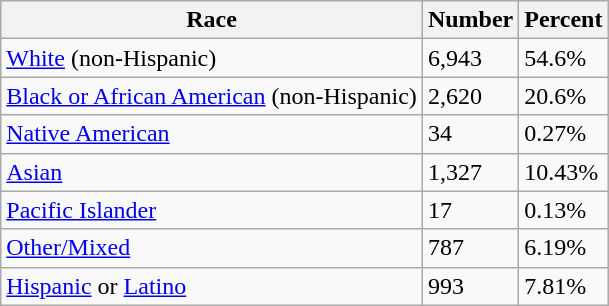<table class="wikitable">
<tr>
<th>Race</th>
<th>Number</th>
<th>Percent</th>
</tr>
<tr>
<td><a href='#'>White</a> (non-Hispanic)</td>
<td>6,943</td>
<td>54.6%</td>
</tr>
<tr>
<td><a href='#'>Black or African American</a> (non-Hispanic)</td>
<td>2,620</td>
<td>20.6%</td>
</tr>
<tr>
<td><a href='#'>Native American</a></td>
<td>34</td>
<td>0.27%</td>
</tr>
<tr>
<td><a href='#'>Asian</a></td>
<td>1,327</td>
<td>10.43%</td>
</tr>
<tr>
<td><a href='#'>Pacific Islander</a></td>
<td>17</td>
<td>0.13%</td>
</tr>
<tr>
<td><a href='#'>Other/Mixed</a></td>
<td>787</td>
<td>6.19%</td>
</tr>
<tr>
<td><a href='#'>Hispanic</a> or <a href='#'>Latino</a></td>
<td>993</td>
<td>7.81%</td>
</tr>
</table>
